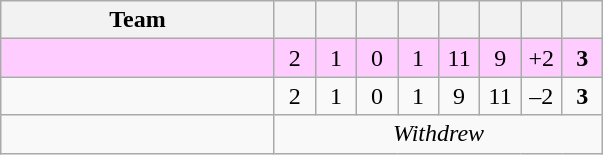<table class="wikitable" style="text-align: center;">
<tr>
<th width="175">Team</th>
<th width="20"></th>
<th width="20"></th>
<th width="20"></th>
<th width="20"></th>
<th width="20"></th>
<th width="20"></th>
<th width="20"></th>
<th width="20"></th>
</tr>
<tr style="background-color: #ffccff;">
<td align=left></td>
<td>2</td>
<td>1</td>
<td>0</td>
<td>1</td>
<td>11</td>
<td>9</td>
<td>+2</td>
<td><strong>3</strong></td>
</tr>
<tr>
<td align=left></td>
<td>2</td>
<td>1</td>
<td>0</td>
<td>1</td>
<td>9</td>
<td>11</td>
<td>–2</td>
<td><strong>3</strong></td>
</tr>
<tr>
<td align=left></td>
<td colspan=8><em>Withdrew</em></td>
</tr>
</table>
